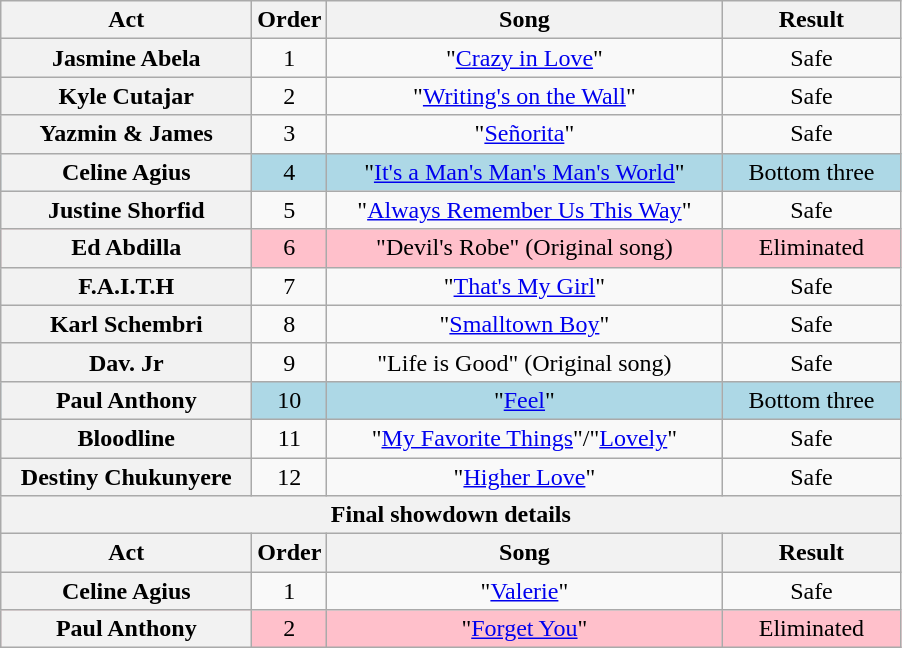<table class="wikitable plainrowheaders" style="text-align:center;">
<tr>
<th scope="col" style="width:10em;">Act</th>
<th scope="col">Order</th>
<th scope="col" style="width:16em;">Song</th>
<th scope="col" style="width:7em;">Result</th>
</tr>
<tr>
<th scope="row">Jasmine Abela</th>
<td>1</td>
<td>"<a href='#'>Crazy in Love</a>"</td>
<td>Safe</td>
</tr>
<tr>
<th scope="row">Kyle Cutajar</th>
<td>2</td>
<td>"<a href='#'>Writing's on the Wall</a>"</td>
<td>Safe</td>
</tr>
<tr>
<th scope="row">Yazmin & James</th>
<td>3</td>
<td>"<a href='#'>Señorita</a>"</td>
<td>Safe</td>
</tr>
<tr style="background:lightblue;">
<th scope="row">Celine Agius</th>
<td>4</td>
<td>"<a href='#'>It's a Man's Man's Man's World</a>"</td>
<td>Bottom three</td>
</tr>
<tr>
<th scope="row">Justine Shorfid</th>
<td>5</td>
<td>"<a href='#'>Always Remember Us This Way</a>"</td>
<td>Safe</td>
</tr>
<tr style="background:pink;">
<th scope="row">Ed Abdilla</th>
<td>6</td>
<td>"Devil's Robe" (Original song)</td>
<td>Eliminated</td>
</tr>
<tr>
<th scope="row">F.A.I.T.H</th>
<td>7</td>
<td>"<a href='#'>That's My Girl</a>"</td>
<td>Safe</td>
</tr>
<tr>
<th scope="row">Karl Schembri</th>
<td>8</td>
<td>"<a href='#'>Smalltown Boy</a>"</td>
<td>Safe</td>
</tr>
<tr>
<th scope="row">Dav. Jr</th>
<td>9</td>
<td>"Life is Good" (Original song)</td>
<td>Safe</td>
</tr>
<tr style="background:lightblue;">
<th scope="row">Paul Anthony</th>
<td>10</td>
<td>"<a href='#'>Feel</a>"</td>
<td>Bottom three</td>
</tr>
<tr>
<th scope="row">Bloodline</th>
<td>11</td>
<td>"<a href='#'>My Favorite Things</a>"/"<a href='#'>Lovely</a>"</td>
<td>Safe</td>
</tr>
<tr>
<th scope="row">Destiny Chukunyere</th>
<td>12</td>
<td>"<a href='#'>Higher Love</a>"</td>
<td>Safe</td>
</tr>
<tr>
<th colspan="4">Final showdown details</th>
</tr>
<tr>
<th scope="col" style="width:10em;">Act</th>
<th scope="col">Order</th>
<th scope="col" style="width:16em;">Song</th>
<th scope="col" style="width:6em;">Result</th>
</tr>
<tr>
<th scope="row">Celine Agius</th>
<td>1</td>
<td>"<a href='#'>Valerie</a>"</td>
<td>Safe</td>
</tr>
<tr style="background:pink;">
<th scope="row">Paul Anthony</th>
<td>2</td>
<td>"<a href='#'>Forget You</a>"</td>
<td>Eliminated</td>
</tr>
</table>
